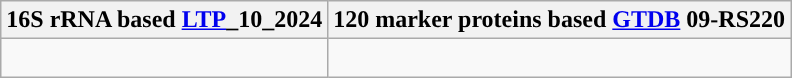<table class="wikitable">
<tr>
<th colspan=1>16S rRNA based <a href='#'>LTP</a>_10_2024</th>
<th colspan=1>120 marker proteins based <a href='#'>GTDB</a> 09-RS220</th>
</tr>
<tr>
<td style="vertical-align:top"><br></td>
<td><br></td>
</tr>
</table>
